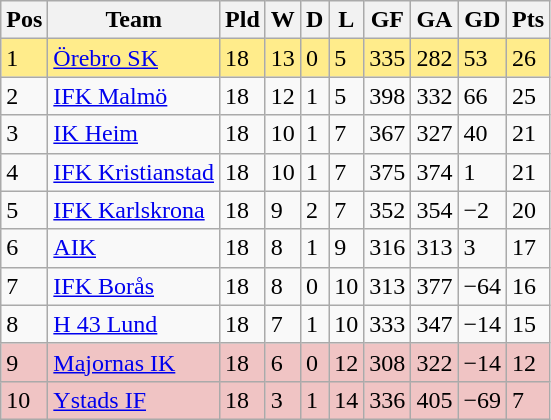<table class="wikitable">
<tr>
<th><span>Pos</span></th>
<th>Team</th>
<th><span>Pld</span></th>
<th><span>W</span></th>
<th><span>D</span></th>
<th><span>L</span></th>
<th><span>GF</span></th>
<th><span>GA</span></th>
<th><span>GD</span></th>
<th><span>Pts</span></th>
</tr>
<tr style="background:#ffec8b">
<td>1</td>
<td><a href='#'>Örebro SK</a></td>
<td>18</td>
<td>13</td>
<td>0</td>
<td>5</td>
<td>335</td>
<td>282</td>
<td>53</td>
<td>26</td>
</tr>
<tr>
<td>2</td>
<td><a href='#'>IFK Malmö</a></td>
<td>18</td>
<td>12</td>
<td>1</td>
<td>5</td>
<td>398</td>
<td>332</td>
<td>66</td>
<td>25</td>
</tr>
<tr>
<td>3</td>
<td><a href='#'>IK Heim</a></td>
<td>18</td>
<td>10</td>
<td>1</td>
<td>7</td>
<td>367</td>
<td>327</td>
<td>40</td>
<td>21</td>
</tr>
<tr>
<td>4</td>
<td><a href='#'>IFK Kristianstad</a></td>
<td>18</td>
<td>10</td>
<td>1</td>
<td>7</td>
<td>375</td>
<td>374</td>
<td>1</td>
<td>21</td>
</tr>
<tr>
<td>5</td>
<td><a href='#'>IFK Karlskrona</a></td>
<td>18</td>
<td>9</td>
<td>2</td>
<td>7</td>
<td>352</td>
<td>354</td>
<td>−2</td>
<td>20</td>
</tr>
<tr>
<td>6</td>
<td><a href='#'>AIK</a></td>
<td>18</td>
<td>8</td>
<td>1</td>
<td>9</td>
<td>316</td>
<td>313</td>
<td>3</td>
<td>17</td>
</tr>
<tr>
<td>7</td>
<td><a href='#'>IFK Borås</a></td>
<td>18</td>
<td>8</td>
<td>0</td>
<td>10</td>
<td>313</td>
<td>377</td>
<td>−64</td>
<td>16</td>
</tr>
<tr>
<td>8</td>
<td><a href='#'>H 43 Lund</a></td>
<td>18</td>
<td>7</td>
<td>1</td>
<td>10</td>
<td>333</td>
<td>347</td>
<td>−14</td>
<td>15</td>
</tr>
<tr align="left" style="background:#f0c4c4;">
<td>9</td>
<td><a href='#'>Majornas IK</a></td>
<td>18</td>
<td>6</td>
<td>0</td>
<td>12</td>
<td>308</td>
<td>322</td>
<td>−14</td>
<td>12</td>
</tr>
<tr align="left" style="background:#f0c4c4;">
<td>10</td>
<td><a href='#'>Ystads IF</a></td>
<td>18</td>
<td>3</td>
<td>1</td>
<td>14</td>
<td>336</td>
<td>405</td>
<td>−69</td>
<td>7</td>
</tr>
</table>
